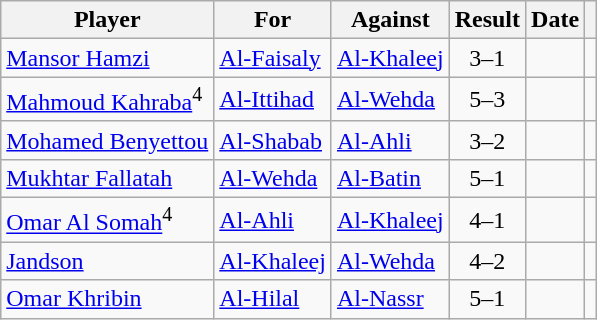<table class="wikitable">
<tr>
<th>Player</th>
<th>For</th>
<th>Against</th>
<th style="text-align:center">Result</th>
<th>Date</th>
<th></th>
</tr>
<tr>
<td> <a href='#'>Mansor Hamzi</a></td>
<td><a href='#'>Al-Faisaly</a></td>
<td><a href='#'>Al-Khaleej</a></td>
<td style="text-align:center;">3–1</td>
<td></td>
<td></td>
</tr>
<tr>
<td> <a href='#'>Mahmoud Kahraba</a><sup>4</sup></td>
<td><a href='#'>Al-Ittihad</a></td>
<td><a href='#'>Al-Wehda</a></td>
<td style="text-align:center;">5–3</td>
<td></td>
<td></td>
</tr>
<tr>
<td> <a href='#'>Mohamed Benyettou</a></td>
<td><a href='#'>Al-Shabab</a></td>
<td><a href='#'>Al-Ahli</a></td>
<td style="text-align:center;">3–2</td>
<td></td>
<td></td>
</tr>
<tr>
<td> <a href='#'>Mukhtar Fallatah</a></td>
<td><a href='#'>Al-Wehda</a></td>
<td><a href='#'>Al-Batin</a></td>
<td style="text-align:center;">5–1</td>
<td></td>
<td></td>
</tr>
<tr>
<td> <a href='#'>Omar Al Somah</a><sup>4</sup></td>
<td><a href='#'>Al-Ahli</a></td>
<td><a href='#'>Al-Khaleej</a></td>
<td style="text-align:center;">4–1</td>
<td></td>
<td></td>
</tr>
<tr>
<td> <a href='#'>Jandson</a></td>
<td><a href='#'>Al-Khaleej</a></td>
<td><a href='#'>Al-Wehda</a></td>
<td style="text-align:center;">4–2</td>
<td></td>
<td></td>
</tr>
<tr>
<td> <a href='#'>Omar Khribin</a></td>
<td><a href='#'>Al-Hilal</a></td>
<td><a href='#'>Al-Nassr</a></td>
<td style="text-align:center;">5–1</td>
<td></td>
<td></td>
</tr>
</table>
